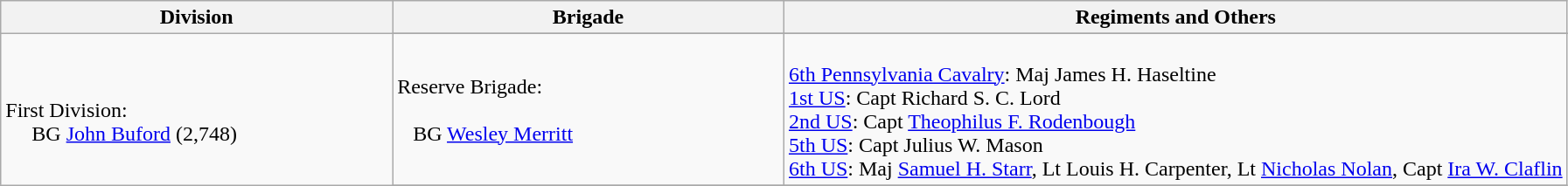<table class="wikitable">
<tr>
<th width=25%>Division</th>
<th width=25%>Brigade</th>
<th>Regiments and Others</th>
</tr>
<tr>
<td rowspan=3><br>First Division:
<br>    
BG <a href='#'>John Buford</a> (2,748)</td>
</tr>
<tr>
<td>Reserve Brigade:<br><br>  
BG <a href='#'>Wesley Merritt</a></td>
<td><br><a href='#'>6th Pennsylvania Cavalry</a>:
Maj James H. Haseltine
<br>
<a href='#'>1st US</a>:
Capt Richard S. C. Lord
<br>
<a href='#'>2nd US</a>:
Capt <a href='#'>Theophilus F. Rodenbough</a>
<br>
<a href='#'>5th US</a>:
Capt Julius W. Mason
<br>
<a href='#'>6th US</a>:
Maj <a href='#'>Samuel H. Starr</a>,
Lt Louis H. Carpenter,
Lt <a href='#'>Nicholas Nolan</a>,
Capt <a href='#'>Ira W. Claflin</a></td>
</tr>
<tr>
</tr>
</table>
